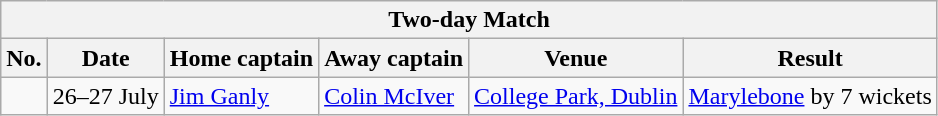<table class="wikitable">
<tr>
<th colspan="9">Two-day Match</th>
</tr>
<tr>
<th>No.</th>
<th>Date</th>
<th>Home captain</th>
<th>Away captain</th>
<th>Venue</th>
<th>Result</th>
</tr>
<tr>
<td></td>
<td>26–27 July</td>
<td><a href='#'>Jim Ganly</a></td>
<td><a href='#'>Colin McIver</a></td>
<td><a href='#'>College Park, Dublin</a></td>
<td><a href='#'>Marylebone</a> by 7 wickets</td>
</tr>
</table>
